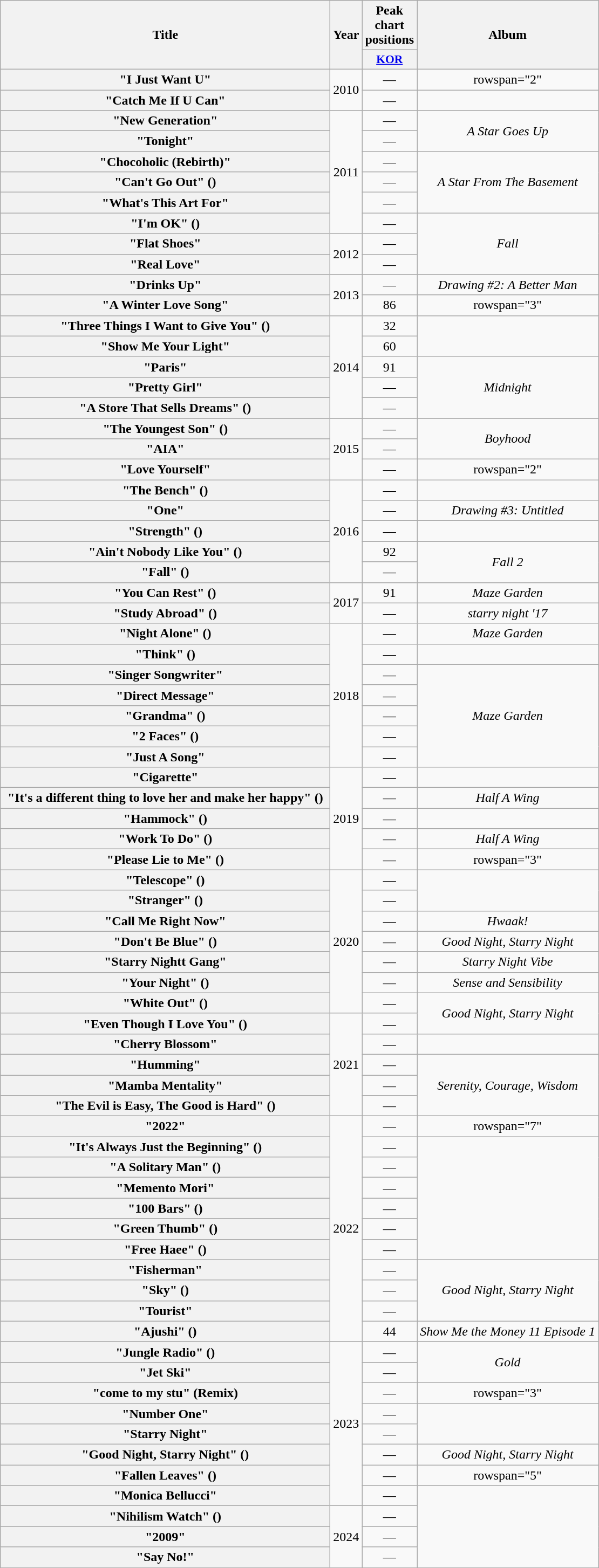<table class="wikitable plainrowheaders" style="text-align:center;">
<tr>
<th scope="col" rowspan="2" style="width:25em;">Title</th>
<th scope="col" rowspan="2">Year</th>
<th scope="col">Peak chart positions</th>
<th scope="col" rowspan="2">Album</th>
</tr>
<tr>
<th scope="col" style="width:2.5em;font-size:90%;"><a href='#'>KOR</a><br></th>
</tr>
<tr>
<th scope="row">"I Just Want U"</th>
<td rowspan="2">2010</td>
<td>—</td>
<td>rowspan="2" </td>
</tr>
<tr>
<th scope="row">"Catch Me If U Can"</th>
<td>—</td>
</tr>
<tr>
<th scope="row">"New Generation" </th>
<td rowspan="6">2011</td>
<td>—</td>
<td rowspan="2"><em>A Star Goes Up</em></td>
</tr>
<tr>
<th scope="row">"Tonight" </th>
<td>—</td>
</tr>
<tr>
<th scope="row">"Chocoholic (Rebirth)"</th>
<td>—</td>
<td rowspan="3"><em>A Star From The Basement</em></td>
</tr>
<tr>
<th scope="row">"Can't Go Out" () </th>
<td>—</td>
</tr>
<tr>
<th scope="row">"What's This Art For"</th>
<td>—</td>
</tr>
<tr>
<th scope="row">"I'm OK" ()</th>
<td>—</td>
<td rowspan="3"><em>Fall</em></td>
</tr>
<tr>
<th scope="row">"Flat Shoes" </th>
<td rowspan="2">2012</td>
<td>—</td>
</tr>
<tr>
<th scope="row">"Real Love" </th>
<td>—</td>
</tr>
<tr>
<th scope="row">"Drinks Up"</th>
<td rowspan="2">2013</td>
<td>—</td>
<td><em>Drawing #2: A Better Man</em></td>
</tr>
<tr>
<th scope="row">"A Winter Love Song"</th>
<td>86</td>
<td>rowspan="3" </td>
</tr>
<tr>
<th scope="row">"Three Things I Want to Give You" () </th>
<td rowspan="5">2014</td>
<td>32</td>
</tr>
<tr>
<th scope="row">"Show Me Your Light" </th>
<td>60</td>
</tr>
<tr>
<th scope="row">"Paris"</th>
<td>91</td>
<td rowspan="3"><em>Midnight</em></td>
</tr>
<tr>
<th scope="row">"Pretty Girl" </th>
<td>—</td>
</tr>
<tr>
<th scope="row">"A Store That Sells Dreams" () </th>
<td>—</td>
</tr>
<tr>
<th scope="row">"The Youngest Son" ()</th>
<td rowspan="3">2015</td>
<td>—</td>
<td rowspan="2"><em>Boyhood</em></td>
</tr>
<tr>
<th scope="row">"AIA" </th>
<td>—</td>
</tr>
<tr>
<th scope="row">"Love Yourself"</th>
<td>—</td>
<td>rowspan="2" </td>
</tr>
<tr>
<th scope="row">"The Bench" ()</th>
<td rowspan="5">2016</td>
<td>—</td>
</tr>
<tr>
<th scope="row">"One"</th>
<td>—</td>
<td><em>Drawing #3: Untitled</em></td>
</tr>
<tr>
<th scope="row">"Strength" () </th>
<td>—</td>
<td></td>
</tr>
<tr>
<th scope="row">"Ain't Nobody Like You" () </th>
<td>92</td>
<td rowspan="2"><em>Fall 2</em></td>
</tr>
<tr>
<th scope="row">"Fall" () </th>
<td>—</td>
</tr>
<tr>
<th scope="row">"You Can Rest" () </th>
<td rowspan="2">2017</td>
<td>91</td>
<td><em>Maze Garden</em></td>
</tr>
<tr>
<th scope="row">"Study Abroad" () </th>
<td>—</td>
<td><em>starry night '17</em></td>
</tr>
<tr>
<th scope="row">"Night Alone" ()</th>
<td rowspan="7">2018</td>
<td>—</td>
<td><em>Maze Garden</em></td>
</tr>
<tr>
<th scope="row">"Think" ()</th>
<td>—</td>
<td></td>
</tr>
<tr>
<th scope="row">"Singer Songwriter" </th>
<td>—</td>
<td rowspan="5"><em>Maze Garden</em></td>
</tr>
<tr>
<th scope="row">"Direct Message" </th>
<td>—</td>
</tr>
<tr>
<th scope="row">"Grandma" ()</th>
<td>—</td>
</tr>
<tr>
<th scope="row">"2 Faces" ()</th>
<td>—</td>
</tr>
<tr>
<th scope="row">"Just A Song"</th>
<td>—</td>
</tr>
<tr>
<th scope="row">"Cigarette"</th>
<td rowspan="5">2019</td>
<td>—</td>
<td></td>
</tr>
<tr>
<th scope="row">"It's a different thing to love her and make her happy" () </th>
<td>—</td>
<td><em>Half A Wing</em></td>
</tr>
<tr>
<th scope="row">"Hammock" () </th>
<td>—</td>
<td></td>
</tr>
<tr>
<th scope="row">"Work To Do" ()</th>
<td>—</td>
<td><em>Half A Wing</em></td>
</tr>
<tr>
<th scope="row">"Please Lie to Me" () </th>
<td>—</td>
<td>rowspan="3" </td>
</tr>
<tr>
<th scope="row">"Telescope" () </th>
<td rowspan="7">2020</td>
<td>—</td>
</tr>
<tr>
<th scope="row">"Stranger" ()</th>
<td>—</td>
</tr>
<tr>
<th scope="row">"Call Me Right Now"</th>
<td>—</td>
<td><em>Hwaak!</em></td>
</tr>
<tr>
<th scope="row">"Don't Be Blue" ()</th>
<td>—</td>
<td><em>Good Night, Starry Night</em></td>
</tr>
<tr>
<th scope="row">"Starry Nightt Gang" </th>
<td>—</td>
<td><em>Starry Night Vibe</em></td>
</tr>
<tr>
<th scope="row">"Your Night" ()</th>
<td>—</td>
<td><em>Sense and Sensibility</em></td>
</tr>
<tr>
<th scope="row">"White Out" () </th>
<td>—</td>
<td rowspan="2"><em>Good Night, Starry Night</em></td>
</tr>
<tr>
<th scope="row">"Even Though I Love You" () </th>
<td rowspan="5">2021</td>
<td>—</td>
</tr>
<tr>
<th scope="row">"Cherry Blossom"</th>
<td>—</td>
<td></td>
</tr>
<tr>
<th scope="row">"Humming"</th>
<td>—</td>
<td rowspan="3"><em>Serenity, Courage, Wisdom</em></td>
</tr>
<tr>
<th scope="row">"Mamba Mentality"</th>
<td>—</td>
</tr>
<tr>
<th scope="row">"The Evil is Easy, The Good is Hard" ()</th>
<td>—</td>
</tr>
<tr>
<th scope="row">"2022" </th>
<td rowspan="11">2022</td>
<td>—</td>
<td>rowspan="7" </td>
</tr>
<tr>
<th scope="row">"It's Always Just the Beginning" ()</th>
<td>—</td>
</tr>
<tr>
<th scope="row">"A Solitary Man" ()</th>
<td>—</td>
</tr>
<tr>
<th scope="row">"Memento Mori"</th>
<td>—</td>
</tr>
<tr>
<th scope="row">"100 Bars" ()</th>
<td>—</td>
</tr>
<tr>
<th scope="row">"Green Thumb" () </th>
<td>—</td>
</tr>
<tr>
<th scope="row">"Free Haee" () </th>
<td>—</td>
</tr>
<tr>
<th scope="row">"Fisherman" </th>
<td>—</td>
<td rowspan="3"><em>Good Night, Starry Night</em></td>
</tr>
<tr>
<th scope="row">"Sky" ()</th>
<td>—</td>
</tr>
<tr>
<th scope="row">"Tourist"</th>
<td>—</td>
</tr>
<tr>
<th scope="row">"Ajushi" () </th>
<td>44</td>
<td><em>Show Me the Money 11 Episode 1</em></td>
</tr>
<tr>
<th scope="row">"Jungle Radio" () </th>
<td rowspan="8">2023</td>
<td>—</td>
<td rowspan="2"><em>Gold</em></td>
</tr>
<tr>
<th scope="row">"Jet Ski" </th>
<td>—</td>
</tr>
<tr>
<th scope="row">"come to my stu" (Remix) </th>
<td>—</td>
<td>rowspan="3" </td>
</tr>
<tr>
<th scope="row">"Number One" </th>
<td>—</td>
</tr>
<tr>
<th scope="row">"Starry Night" </th>
<td>—</td>
</tr>
<tr>
<th scope="row">"Good Night, Starry Night" ()</th>
<td>—</td>
<td><em>Good Night, Starry Night</em></td>
</tr>
<tr>
<th scope="row">"Fallen Leaves" ()</th>
<td>—</td>
<td>rowspan="5" </td>
</tr>
<tr>
<th scope="row">"Monica Bellucci"</th>
<td>—</td>
</tr>
<tr>
<th scope="row">"Nihilism Watch" ()</th>
<td rowspan="3">2024</td>
<td>—</td>
</tr>
<tr>
<th scope="row">"2009" </th>
<td>—</td>
</tr>
<tr>
<th scope="row">"Say No!" </th>
<td>—</td>
</tr>
</table>
